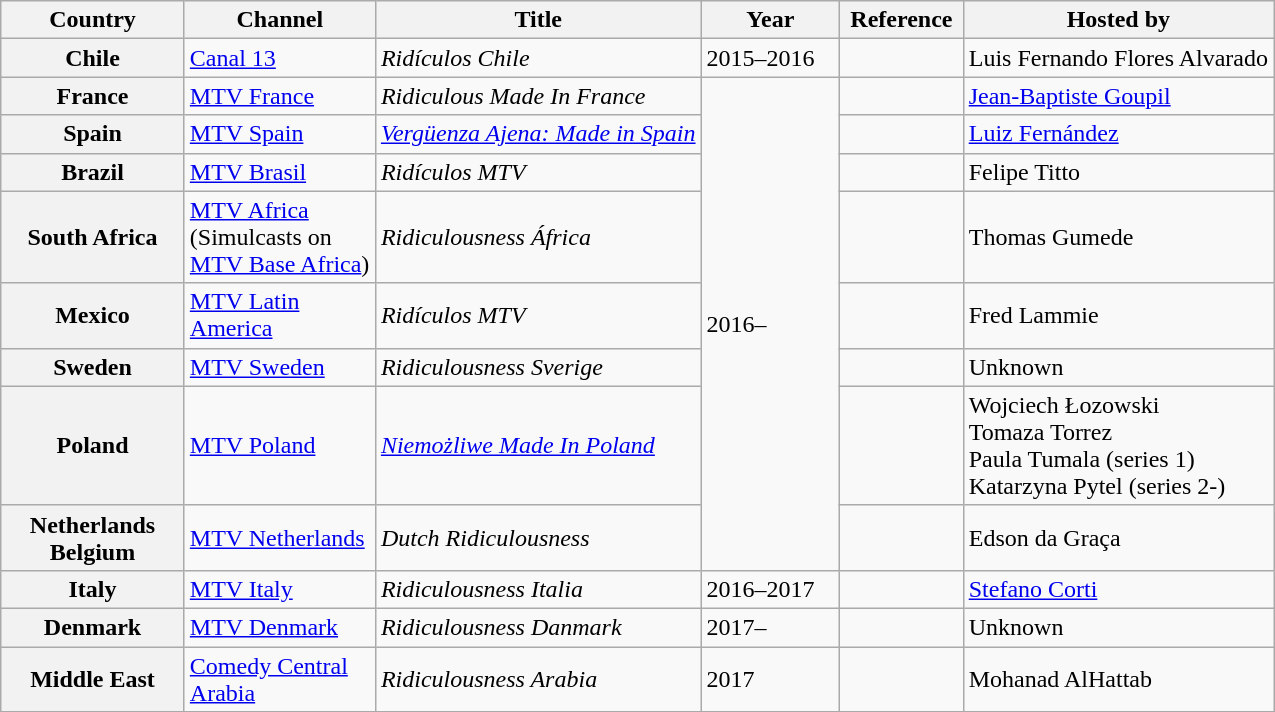<table class="wikitable plainrowheaders unsortable">
<tr>
<th scope="col" style="width:115px;">Country</th>
<th scope="col" style="width:120px;">Channel</th>
<th scope="col" style="width:100;">Title</th>
<th scope="col" style="width:85px;">Year</th>
<th scope="col" style="width:75px;">Reference</th>
<th scope="col" style="width:95;">Hosted by</th>
</tr>
<tr>
<th scope="row">Chile</th>
<td><a href='#'>Canal 13</a></td>
<td><em>Ridículos Chile</em></td>
<td>2015–2016</td>
<td></td>
<td>Luis Fernando Flores Alvarado</td>
</tr>
<tr>
<th scope="row">France</th>
<td><a href='#'>MTV France</a></td>
<td><em>Ridiculous Made In France</em></td>
<td rowspan=8>2016–</td>
<td></td>
<td><a href='#'>Jean-Baptiste Goupil</a></td>
</tr>
<tr>
<th scope="row">Spain</th>
<td><a href='#'>MTV Spain</a></td>
<td><em><a href='#'>Vergüenza Ajena: Made in Spain</a></em></td>
<td></td>
<td><a href='#'>Luiz Fernández</a></td>
</tr>
<tr>
<th scope="row">Brazil</th>
<td><a href='#'>MTV Brasil</a></td>
<td><em>Ridículos MTV</em></td>
<td></td>
<td>Felipe Titto</td>
</tr>
<tr>
<th scope="row">South Africa</th>
<td><a href='#'>MTV Africa</a> (Simulcasts on <a href='#'>MTV Base Africa</a>)</td>
<td><em>Ridiculousness África</em></td>
<td></td>
<td>Thomas Gumede</td>
</tr>
<tr>
<th scope="row">Mexico</th>
<td><a href='#'>MTV Latin America</a></td>
<td><em>Ridículos MTV</em></td>
<td></td>
<td>Fred Lammie</td>
</tr>
<tr>
<th scope="row">Sweden</th>
<td><a href='#'>MTV Sweden</a></td>
<td><em>Ridiculousness Sverige</em></td>
<td></td>
<td>Unknown</td>
</tr>
<tr>
<th scope="row">Poland</th>
<td><a href='#'>MTV Poland</a></td>
<td><em><a href='#'>Niemożliwe Made In Poland</a></em></td>
<td></td>
<td>Wojciech Łozowski<br>Tomaza Torrez<br>Paula Tumala (series 1)<br>Katarzyna Pytel (series 2-)</td>
</tr>
<tr>
<th scope="row">Netherlands<br>Belgium</th>
<td><a href='#'>MTV Netherlands</a></td>
<td><em>Dutch Ridiculousness</em></td>
<td></td>
<td>Edson da Graça</td>
</tr>
<tr>
<th scope="row">Italy</th>
<td><a href='#'>MTV Italy</a></td>
<td><em>Ridiculousness Italia</em></td>
<td>2016–2017</td>
<td></td>
<td><a href='#'>Stefano Corti</a></td>
</tr>
<tr>
<th scope="row">Denmark</th>
<td><a href='#'>MTV Denmark</a></td>
<td><em>Ridiculousness Danmark</em></td>
<td>2017–</td>
<td></td>
<td>Unknown</td>
</tr>
<tr>
<th scope="row">Middle East</th>
<td><a href='#'>Comedy Central Arabia</a></td>
<td><em>Ridiculousness Arabia</em></td>
<td>2017</td>
<td></td>
<td>Mohanad AlHattab</td>
</tr>
<tr>
</tr>
</table>
